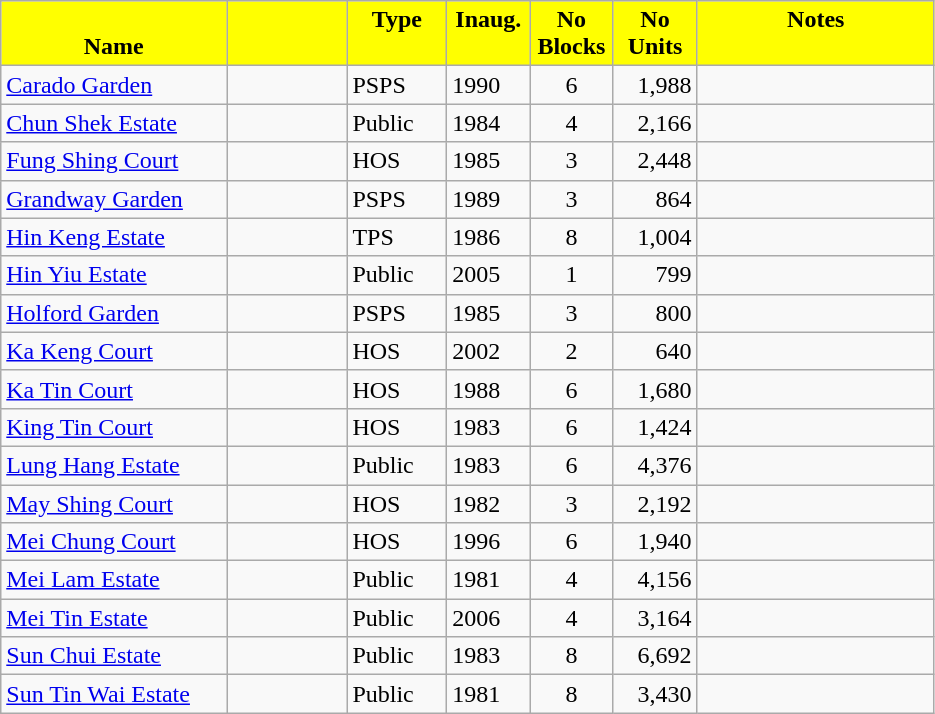<table class="wikitable">
<tr style="font-weight:bold;background-color:yellow" align="center" valign="top">
<td width="143.25" Height="12.75" valign="bottom">Name</td>
<td width="72.75" valign="top"></td>
<td width="59.25" valign="top">Type</td>
<td width="48" valign="top">Inaug.</td>
<td width="48" valign="top">No Blocks</td>
<td width="48.75" valign="bottom">No Units</td>
<td width="150.75" valign="top">Notes</td>
</tr>
<tr valign="bottom">
<td Height="12.75"><a href='#'>Carado Garden</a></td>
<td></td>
<td>PSPS</td>
<td>1990</td>
<td align="center">6</td>
<td align="right">1,988</td>
<td></td>
</tr>
<tr valign="bottom">
<td Height="12.75"><a href='#'>Chun Shek Estate</a></td>
<td></td>
<td>Public</td>
<td>1984</td>
<td align="center">4</td>
<td align="right">2,166</td>
<td></td>
</tr>
<tr valign="bottom">
<td Height="12.75"><a href='#'>Fung Shing Court</a></td>
<td></td>
<td>HOS</td>
<td>1985</td>
<td align="center">3</td>
<td align="right">2,448</td>
<td></td>
</tr>
<tr valign="bottom">
<td Height="12.75"><a href='#'>Grandway Garden</a></td>
<td></td>
<td>PSPS</td>
<td>1989</td>
<td align="center">3</td>
<td align="right">864</td>
<td></td>
</tr>
<tr valign="bottom">
<td Height="12.75"><a href='#'>Hin Keng Estate</a></td>
<td></td>
<td>TPS</td>
<td>1986</td>
<td align="center">8</td>
<td align="right">1,004</td>
<td></td>
</tr>
<tr valign="bottom">
<td Height="12.75"><a href='#'>Hin Yiu Estate</a></td>
<td></td>
<td>Public</td>
<td>2005</td>
<td align="center">1</td>
<td align="right">799</td>
<td></td>
</tr>
<tr valign="bottom">
<td Height="12.75"><a href='#'>Holford Garden</a></td>
<td></td>
<td>PSPS</td>
<td>1985</td>
<td align="center">3</td>
<td align="right">800</td>
<td></td>
</tr>
<tr valign="bottom">
<td Height="12.75"><a href='#'>Ka Keng Court</a></td>
<td></td>
<td>HOS</td>
<td>2002</td>
<td align="center">2</td>
<td align="right">640</td>
<td></td>
</tr>
<tr valign="bottom">
<td Height="12.75"><a href='#'>Ka Tin Court</a></td>
<td></td>
<td>HOS</td>
<td>1988</td>
<td align="center">6</td>
<td align="right">1,680</td>
<td></td>
</tr>
<tr valign="bottom">
<td Height="12.75"><a href='#'>King Tin Court</a></td>
<td></td>
<td>HOS</td>
<td>1983</td>
<td align="center">6</td>
<td align="right">1,424</td>
<td></td>
</tr>
<tr valign="bottom">
<td Height="12.75"><a href='#'>Lung Hang Estate</a></td>
<td></td>
<td>Public</td>
<td>1983</td>
<td align="center">6</td>
<td align="right">4,376</td>
<td></td>
</tr>
<tr valign="bottom">
<td Height="12.75"><a href='#'>May Shing Court</a></td>
<td></td>
<td>HOS</td>
<td>1982</td>
<td align="center">3</td>
<td align="right">2,192</td>
<td></td>
</tr>
<tr valign="bottom">
<td Height="12.75"><a href='#'>Mei Chung Court</a></td>
<td></td>
<td>HOS</td>
<td>1996</td>
<td align="center">6</td>
<td align="right">1,940</td>
<td></td>
</tr>
<tr valign="bottom">
<td Height="12.75"><a href='#'>Mei Lam Estate</a></td>
<td></td>
<td>Public</td>
<td>1981</td>
<td align="center">4</td>
<td align="right">4,156</td>
<td></td>
</tr>
<tr valign="bottom">
<td Height="12.75"><a href='#'>Mei Tin Estate</a></td>
<td></td>
<td>Public</td>
<td>2006</td>
<td align="center">4</td>
<td align="right">3,164</td>
<td></td>
</tr>
<tr valign="bottom">
<td Height="12.75"><a href='#'>Sun Chui Estate</a></td>
<td></td>
<td>Public</td>
<td>1983</td>
<td align="center">8</td>
<td align="right">6,692</td>
<td></td>
</tr>
<tr valign="bottom">
<td Height="12.75"><a href='#'>Sun Tin Wai Estate</a></td>
<td></td>
<td>Public</td>
<td>1981</td>
<td align="center">8</td>
<td align="right">3,430</td>
<td></td>
</tr>
</table>
